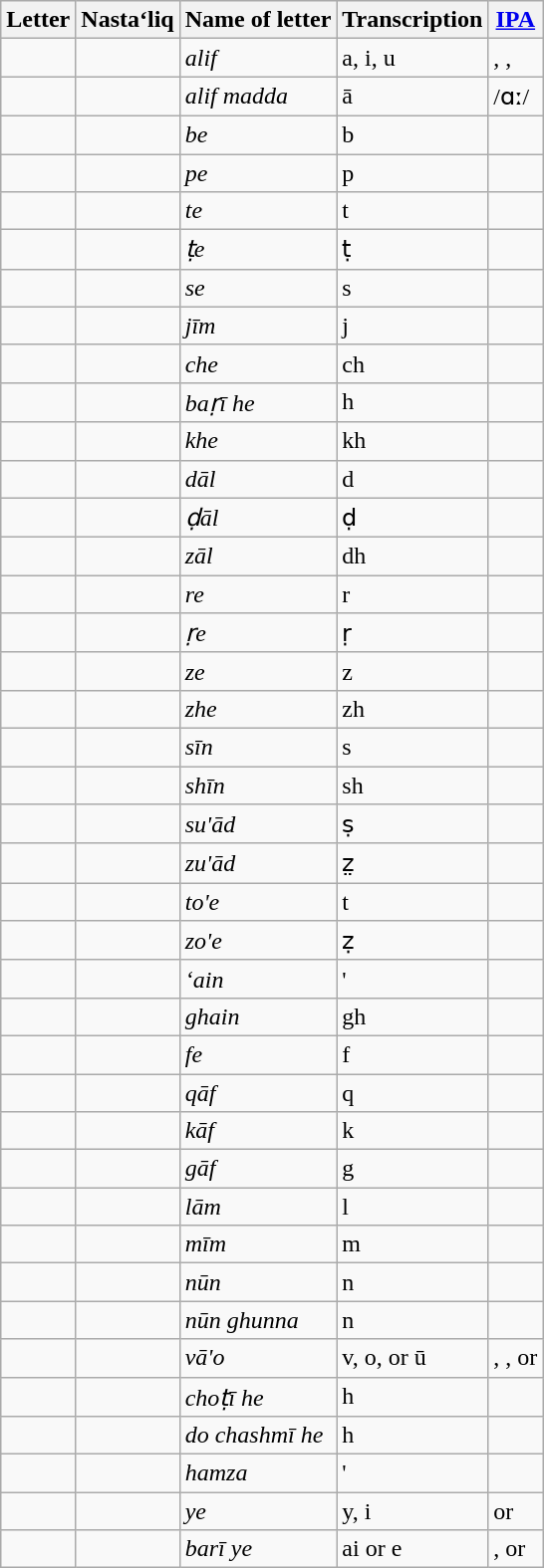<table class="wikitable">
<tr>
<th>Letter</th>
<th>Nasta‘liq</th>
<th>Name of letter</th>
<th>Transcription</th>
<th><a href='#'>IPA</a></th>
</tr>
<tr>
<td></td>
<td></td>
<td><em>alif</em></td>
<td>a, i, u</td>
<td>, , </td>
</tr>
<tr>
<td></td>
<td></td>
<td><em>alif madda</em></td>
<td>ā</td>
<td>/ɑː/</td>
</tr>
<tr>
<td></td>
<td></td>
<td><em>be</em></td>
<td>b</td>
<td></td>
</tr>
<tr>
<td></td>
<td></td>
<td><em>pe</em></td>
<td>p</td>
<td></td>
</tr>
<tr>
<td></td>
<td></td>
<td><em>te</em></td>
<td>t</td>
<td></td>
</tr>
<tr>
<td></td>
<td></td>
<td><em>ṭe</em></td>
<td>ṭ</td>
<td></td>
</tr>
<tr>
<td></td>
<td></td>
<td><em>se</em></td>
<td>s</td>
<td></td>
</tr>
<tr>
<td></td>
<td></td>
<td><em>jīm</em></td>
<td>j</td>
<td></td>
</tr>
<tr>
<td></td>
<td></td>
<td><em>che</em></td>
<td>ch</td>
<td></td>
</tr>
<tr>
<td></td>
<td></td>
<td><em>baṛī he</em></td>
<td>h</td>
<td></td>
</tr>
<tr>
<td></td>
<td></td>
<td><em>khe</em></td>
<td>kh</td>
<td></td>
</tr>
<tr>
<td></td>
<td></td>
<td><em>dāl</em></td>
<td>d</td>
<td></td>
</tr>
<tr>
<td></td>
<td></td>
<td><em>ḍāl</em></td>
<td>ḍ</td>
<td></td>
</tr>
<tr>
<td></td>
<td></td>
<td><em>zāl</em></td>
<td>dh</td>
<td></td>
</tr>
<tr>
<td></td>
<td></td>
<td><em>re</em></td>
<td>r</td>
<td></td>
</tr>
<tr>
<td></td>
<td></td>
<td><em>ṛe</em></td>
<td>ṛ</td>
<td></td>
</tr>
<tr>
<td></td>
<td></td>
<td><em>ze</em></td>
<td>z</td>
<td></td>
</tr>
<tr>
<td></td>
<td></td>
<td><em>zhe</em></td>
<td>zh</td>
<td></td>
</tr>
<tr>
<td></td>
<td></td>
<td><em>sīn</em></td>
<td>s</td>
<td></td>
</tr>
<tr>
<td></td>
<td></td>
<td><em>shīn</em></td>
<td>sh</td>
<td></td>
</tr>
<tr>
<td></td>
<td></td>
<td><em>su'ād</em></td>
<td>ṣ</td>
<td></td>
</tr>
<tr>
<td></td>
<td></td>
<td><em>zu'ād</em></td>
<td>z̤</td>
<td></td>
</tr>
<tr>
<td></td>
<td></td>
<td><em>to'e</em></td>
<td>t</td>
<td></td>
</tr>
<tr>
<td></td>
<td></td>
<td><em>zo'e</em></td>
<td>ẓ</td>
<td></td>
</tr>
<tr>
<td></td>
<td></td>
<td><em>‘ain</em></td>
<td>'</td>
<td> </td>
</tr>
<tr>
<td></td>
<td></td>
<td><em>ghain</em></td>
<td>gh</td>
<td></td>
</tr>
<tr>
<td></td>
<td></td>
<td><em>fe</em></td>
<td>f</td>
<td></td>
</tr>
<tr>
<td></td>
<td></td>
<td><em>qāf</em></td>
<td>q</td>
<td></td>
</tr>
<tr>
<td></td>
<td></td>
<td><em>kāf</em></td>
<td>k</td>
<td></td>
</tr>
<tr>
<td></td>
<td></td>
<td><em>gāf</em></td>
<td>g</td>
<td></td>
</tr>
<tr>
<td></td>
<td></td>
<td><em>lām</em></td>
<td>l</td>
<td></td>
</tr>
<tr>
<td></td>
<td></td>
<td><em>mīm</em></td>
<td>m</td>
<td></td>
</tr>
<tr>
<td></td>
<td></td>
<td><em>nūn</em></td>
<td>n</td>
<td></td>
</tr>
<tr>
<td></td>
<td></td>
<td><em>nūn ghunna</em></td>
<td>n</td>
<td></td>
</tr>
<tr>
<td></td>
<td></td>
<td><em>vā'o</em></td>
<td>v, o, or ū</td>
<td>, ,  or </td>
</tr>
<tr>
<td></td>
<td></td>
<td><em>choṭī he</em></td>
<td>h</td>
<td></td>
</tr>
<tr>
<td></td>
<td></td>
<td><em>do chashmī he</em></td>
<td>h</td>
<td></td>
</tr>
<tr>
<td></td>
<td></td>
<td><em>hamza</em></td>
<td>'</td>
<td> </td>
</tr>
<tr>
<td></td>
<td></td>
<td><em>ye</em></td>
<td>y, i</td>
<td> or </td>
</tr>
<tr>
<td></td>
<td></td>
<td><em>barī ye</em></td>
<td>ai or e</td>
<td>, or </td>
</tr>
</table>
